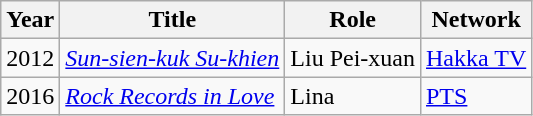<table class="wikitable sortable">
<tr>
<th>Year</th>
<th>Title</th>
<th>Role</th>
<th>Network</th>
</tr>
<tr>
<td>2012</td>
<td><a href='#'><em>Sun-sien-kuk Su-khien</em></a></td>
<td>Liu Pei-xuan</td>
<td><a href='#'>Hakka TV</a></td>
</tr>
<tr>
<td>2016</td>
<td><em><a href='#'>Rock Records in Love</a></em></td>
<td>Lina</td>
<td><a href='#'>PTS</a></td>
</tr>
</table>
